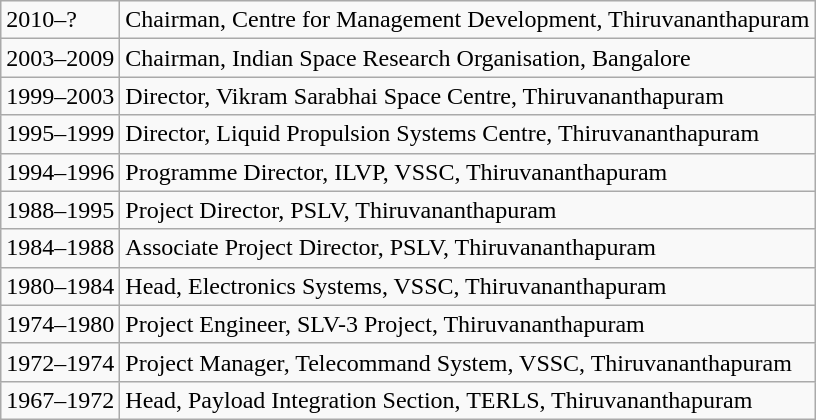<table class="wikitable">
<tr>
<td>2010–?</td>
<td>Chairman, Centre for Management Development, Thiruvananthapuram</td>
</tr>
<tr>
<td>2003–2009</td>
<td>Chairman, Indian Space Research Organisation, Bangalore</td>
</tr>
<tr>
<td>1999–2003</td>
<td>Director, Vikram Sarabhai Space Centre, Thiruvananthapuram</td>
</tr>
<tr>
<td>1995–1999</td>
<td>Director, Liquid Propulsion Systems Centre, Thiruvananthapuram</td>
</tr>
<tr>
<td>1994–1996</td>
<td>Programme Director, ILVP, VSSC, Thiruvananthapuram</td>
</tr>
<tr>
<td>1988–1995</td>
<td>Project Director, PSLV, Thiruvananthapuram</td>
</tr>
<tr>
<td>1984–1988</td>
<td>Associate Project Director, PSLV, Thiruvananthapuram</td>
</tr>
<tr>
<td>1980–1984</td>
<td>Head, Electronics Systems, VSSC, Thiruvananthapuram</td>
</tr>
<tr>
<td>1974–1980</td>
<td>Project Engineer, SLV-3 Project, Thiruvananthapuram</td>
</tr>
<tr>
<td>1972–1974</td>
<td>Project Manager, Telecommand System, VSSC, Thiruvananthapuram</td>
</tr>
<tr>
<td>1967–1972</td>
<td>Head, Payload Integration Section, TERLS, Thiruvananthapuram</td>
</tr>
</table>
